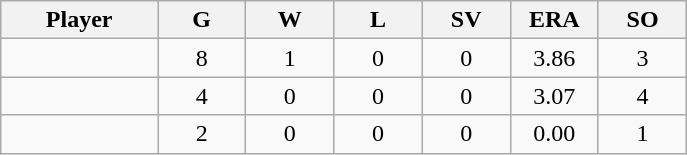<table class="wikitable sortable">
<tr>
<th bgcolor="#DDDDFF" width="16%">Player</th>
<th bgcolor="#DDDDFF" width="9%">G</th>
<th bgcolor="#DDDDFF" width="9%">W</th>
<th bgcolor="#DDDDFF" width="9%">L</th>
<th bgcolor="#DDDDFF" width="9%">SV</th>
<th bgcolor="#DDDDFF" width="9%">ERA</th>
<th bgcolor="#DDDDFF" width="9%">SO</th>
</tr>
<tr align="center">
<td></td>
<td>8</td>
<td>1</td>
<td>0</td>
<td>0</td>
<td>3.86</td>
<td>3</td>
</tr>
<tr align="center">
<td></td>
<td>4</td>
<td>0</td>
<td>0</td>
<td>0</td>
<td>3.07</td>
<td>4</td>
</tr>
<tr align="center">
<td></td>
<td>2</td>
<td>0</td>
<td>0</td>
<td>0</td>
<td>0.00</td>
<td>1</td>
</tr>
</table>
